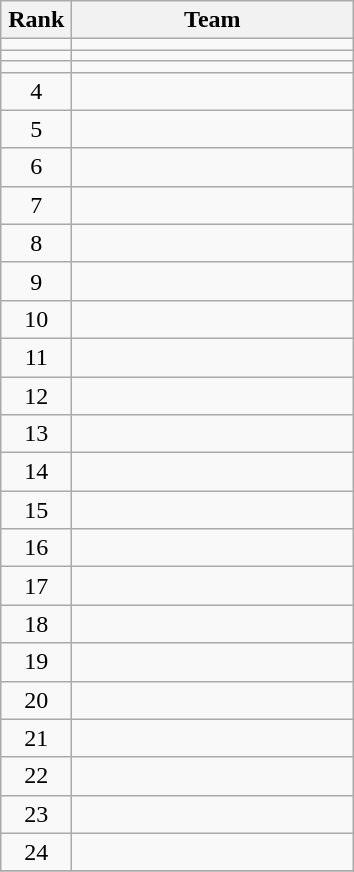<table class="wikitable">
<tr>
<th width=40>Rank</th>
<th width=180>Team</th>
</tr>
<tr>
<td align=center></td>
<td></td>
</tr>
<tr>
<td align=center></td>
<td></td>
</tr>
<tr>
<td align=center></td>
<td></td>
</tr>
<tr>
<td align=center>4</td>
<td></td>
</tr>
<tr>
<td align=center>5</td>
<td></td>
</tr>
<tr>
<td align=center>6</td>
<td></td>
</tr>
<tr>
<td align=center>7</td>
<td></td>
</tr>
<tr>
<td align=center>8</td>
<td></td>
</tr>
<tr>
<td align=center>9</td>
<td></td>
</tr>
<tr>
<td align=center>10</td>
<td></td>
</tr>
<tr>
<td align=center>11</td>
<td></td>
</tr>
<tr>
<td align=center>12</td>
<td></td>
</tr>
<tr>
<td align=center>13</td>
<td></td>
</tr>
<tr>
<td align=center>14</td>
<td></td>
</tr>
<tr>
<td align=center>15</td>
<td></td>
</tr>
<tr>
<td align=center>16</td>
<td></td>
</tr>
<tr>
<td align=center>17</td>
<td></td>
</tr>
<tr>
<td align=center>18</td>
<td></td>
</tr>
<tr>
<td align=center>19</td>
<td></td>
</tr>
<tr>
<td align=center>20</td>
<td></td>
</tr>
<tr>
<td align=center>21</td>
<td></td>
</tr>
<tr>
<td align=center>22</td>
<td></td>
</tr>
<tr>
<td align=center>23</td>
<td></td>
</tr>
<tr>
<td align=center>24</td>
<td></td>
</tr>
<tr>
</tr>
</table>
